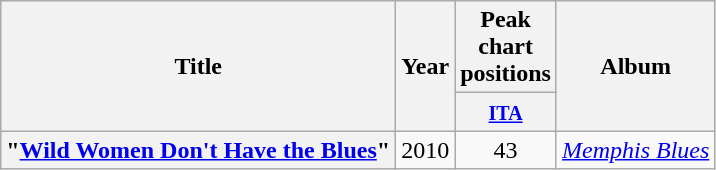<table class="wikitable plainrowheaders">
<tr>
<th scope="col" rowspan="2">Title</th>
<th scope="col" rowspan="2">Year</th>
<th scope="col" colspan="1">Peak chart positions</th>
<th scope="col" rowspan="2">Album</th>
</tr>
<tr>
<th scope="col" style="width:35px;"><small><a href='#'>ITA</a></small><br></th>
</tr>
<tr>
<th scope="row">"<a href='#'>Wild Women Don't Have the Blues</a>"</th>
<td>2010</td>
<td align=center>43</td>
<td style="text-align:left;"><em><a href='#'>Memphis Blues</a></em></td>
</tr>
</table>
